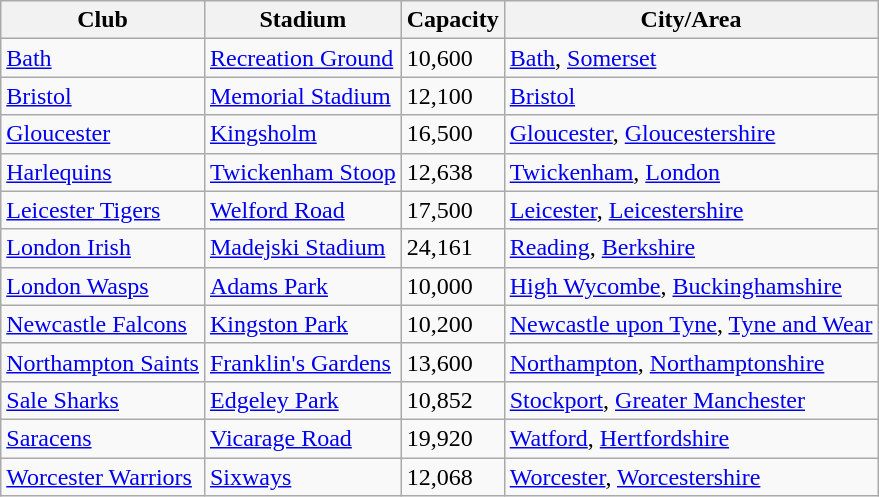<table class="wikitable sortable">
<tr>
<th>Club</th>
<th>Stadium</th>
<th>Capacity</th>
<th>City/Area</th>
</tr>
<tr>
<td><a href='#'>Bath</a></td>
<td><a href='#'>Recreation Ground</a></td>
<td>10,600</td>
<td><a href='#'>Bath</a>, <a href='#'>Somerset</a></td>
</tr>
<tr>
<td><a href='#'>Bristol</a></td>
<td><a href='#'>Memorial Stadium</a></td>
<td>12,100</td>
<td><a href='#'>Bristol</a></td>
</tr>
<tr>
<td><a href='#'>Gloucester</a></td>
<td><a href='#'>Kingsholm</a></td>
<td>16,500</td>
<td><a href='#'>Gloucester</a>, <a href='#'>Gloucestershire</a></td>
</tr>
<tr>
<td><a href='#'>Harlequins</a></td>
<td><a href='#'>Twickenham Stoop</a></td>
<td>12,638</td>
<td><a href='#'>Twickenham</a>, <a href='#'>London</a></td>
</tr>
<tr>
<td><a href='#'>Leicester Tigers</a></td>
<td><a href='#'>Welford Road</a></td>
<td>17,500</td>
<td><a href='#'>Leicester</a>, <a href='#'>Leicestershire</a></td>
</tr>
<tr>
<td><a href='#'>London Irish</a></td>
<td><a href='#'>Madejski Stadium</a></td>
<td>24,161</td>
<td><a href='#'>Reading</a>, <a href='#'>Berkshire</a></td>
</tr>
<tr>
<td><a href='#'>London Wasps</a></td>
<td><a href='#'>Adams Park</a></td>
<td>10,000</td>
<td><a href='#'>High Wycombe</a>, <a href='#'>Buckinghamshire</a></td>
</tr>
<tr>
<td><a href='#'>Newcastle Falcons</a></td>
<td><a href='#'>Kingston Park</a></td>
<td>10,200</td>
<td><a href='#'>Newcastle upon Tyne</a>, <a href='#'>Tyne and Wear</a></td>
</tr>
<tr>
<td><a href='#'>Northampton Saints</a></td>
<td><a href='#'>Franklin's Gardens</a></td>
<td>13,600</td>
<td><a href='#'>Northampton</a>, <a href='#'>Northamptonshire</a></td>
</tr>
<tr>
<td><a href='#'>Sale Sharks</a></td>
<td><a href='#'>Edgeley Park</a></td>
<td>10,852</td>
<td><a href='#'>Stockport</a>, <a href='#'>Greater Manchester</a></td>
</tr>
<tr>
<td><a href='#'>Saracens</a></td>
<td><a href='#'>Vicarage Road</a></td>
<td>19,920</td>
<td><a href='#'>Watford</a>, <a href='#'>Hertfordshire</a></td>
</tr>
<tr>
<td><a href='#'>Worcester Warriors</a></td>
<td><a href='#'>Sixways</a></td>
<td>12,068</td>
<td><a href='#'>Worcester</a>, <a href='#'>Worcestershire</a></td>
</tr>
</table>
